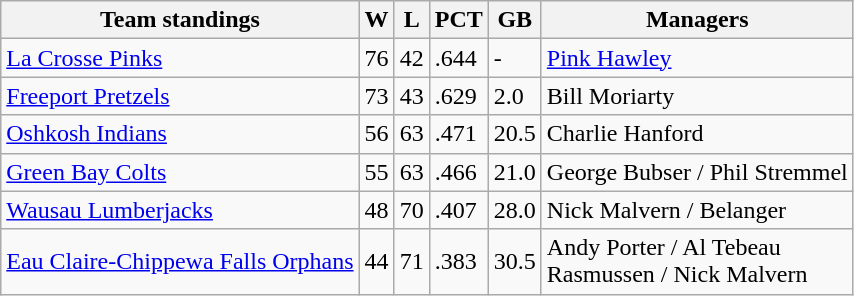<table class="wikitable">
<tr>
<th>Team standings</th>
<th>W</th>
<th>L</th>
<th>PCT</th>
<th>GB</th>
<th>Managers</th>
</tr>
<tr>
<td><a href='#'>La Crosse Pinks</a></td>
<td>76</td>
<td>42</td>
<td>.644</td>
<td>-</td>
<td><a href='#'>Pink Hawley</a></td>
</tr>
<tr>
<td><a href='#'>Freeport Pretzels</a></td>
<td>73</td>
<td>43</td>
<td>.629</td>
<td>2.0</td>
<td>Bill Moriarty</td>
</tr>
<tr>
<td><a href='#'>Oshkosh Indians</a></td>
<td>56</td>
<td>63</td>
<td>.471</td>
<td>20.5</td>
<td>Charlie Hanford</td>
</tr>
<tr>
<td><a href='#'>Green Bay Colts</a></td>
<td>55</td>
<td>63</td>
<td>.466</td>
<td>21.0</td>
<td>George Bubser / Phil Stremmel</td>
</tr>
<tr>
<td><a href='#'>Wausau Lumberjacks</a></td>
<td>48</td>
<td>70</td>
<td>.407</td>
<td>28.0</td>
<td>Nick Malvern / Belanger</td>
</tr>
<tr>
<td><a href='#'>Eau Claire-Chippewa Falls Orphans </a></td>
<td>44</td>
<td>71</td>
<td>.383</td>
<td>30.5</td>
<td>Andy Porter / Al Tebeau <br> Rasmussen / Nick Malvern</td>
</tr>
</table>
